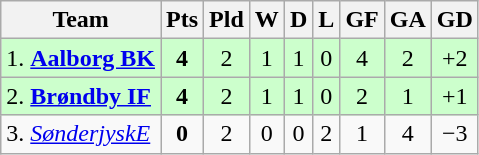<table class="wikitable" style="text-align: center;">
<tr>
<th>Team</th>
<th>Pts</th>
<th>Pld</th>
<th>W</th>
<th>D</th>
<th>L</th>
<th>GF</th>
<th>GA</th>
<th>GD</th>
</tr>
<tr style="background:#cfc;">
<td style="text-align:left;">1. <strong><a href='#'>Aalborg BK</a></strong></td>
<td><strong>4</strong></td>
<td>2</td>
<td>1</td>
<td>1</td>
<td>0</td>
<td>4</td>
<td>2</td>
<td>+2</td>
</tr>
<tr style="background:#cfc;">
<td style="text-align:left;">2. <strong><a href='#'>Brøndby IF</a></strong></td>
<td><strong>4</strong></td>
<td>2</td>
<td>1</td>
<td>1</td>
<td>0</td>
<td>2</td>
<td>1</td>
<td>+1</td>
</tr>
<tr>
<td style="text-align:left;">3. <em><a href='#'>SønderjyskE</a></em></td>
<td><strong>0</strong></td>
<td>2</td>
<td>0</td>
<td>0</td>
<td>2</td>
<td>1</td>
<td>4</td>
<td>−3</td>
</tr>
</table>
